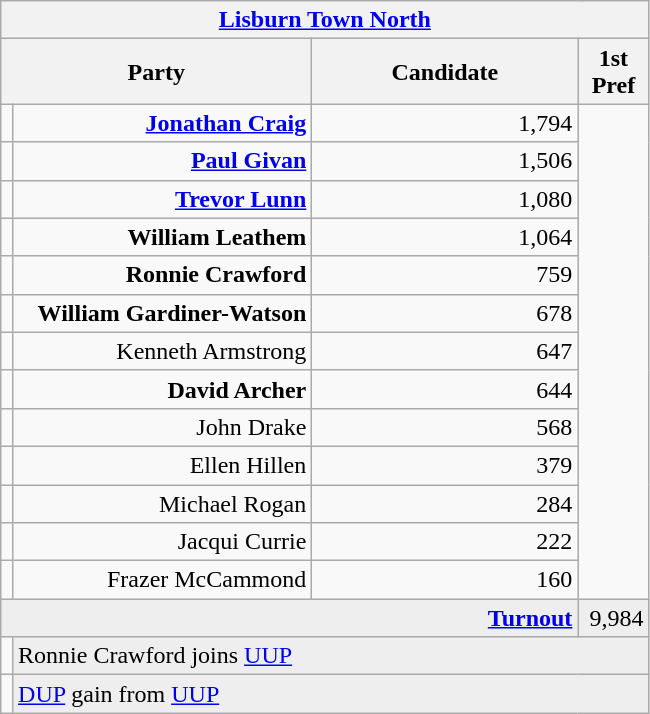<table class="wikitable">
<tr>
<th colspan="4" align="center"><a href='#'>Lisburn Town North</a></th>
</tr>
<tr>
<th colspan="2" align="center" width=200>Party</th>
<th width=170>Candidate</th>
<th width=40>1st Pref</th>
</tr>
<tr>
<td></td>
<td align="right"><strong><a href='#'>Jonathan Craig</a></strong></td>
<td align="right">1,794</td>
</tr>
<tr>
<td></td>
<td align="right"><strong><a href='#'>Paul Givan</a></strong></td>
<td align="right">1,506</td>
</tr>
<tr>
<td></td>
<td align="right"><strong><a href='#'>Trevor Lunn</a></strong></td>
<td align="right">1,080</td>
</tr>
<tr>
<td></td>
<td align="right"><strong>William Leathem</strong></td>
<td align="right">1,064</td>
</tr>
<tr>
<td></td>
<td align="right"><strong>Ronnie Crawford</strong></td>
<td align="right">759</td>
</tr>
<tr>
<td></td>
<td align="right"><strong>William Gardiner-Watson</strong></td>
<td align="right">678</td>
</tr>
<tr>
<td></td>
<td align="right">Kenneth Armstrong</td>
<td align="right">647</td>
</tr>
<tr>
<td></td>
<td align="right"><strong>David Archer</strong></td>
<td align="right">644</td>
</tr>
<tr>
<td></td>
<td align="right">John Drake</td>
<td align="right">568</td>
</tr>
<tr>
<td></td>
<td align="right">Ellen Hillen</td>
<td align="right">379</td>
</tr>
<tr>
<td></td>
<td align="right">Michael Rogan</td>
<td align="right">284</td>
</tr>
<tr>
<td></td>
<td align="right">Jacqui Currie</td>
<td align="right">222</td>
</tr>
<tr>
<td></td>
<td align="right">Frazer McCammond</td>
<td align="right">160</td>
</tr>
<tr bgcolor="EEEEEE">
<td colspan=3 align="right"><strong><a href='#'>Turnout</a></strong></td>
<td align="right">9,984</td>
</tr>
<tr>
<td bgcolor=></td>
<td colspan=3 bgcolor="EEEEEE">Ronnie Crawford joins <a href='#'>UUP</a></td>
</tr>
<tr>
<td bgcolor=></td>
<td colspan=3 bgcolor="EEEEEE"><a href='#'>DUP</a> gain from <a href='#'>UUP</a></td>
</tr>
</table>
